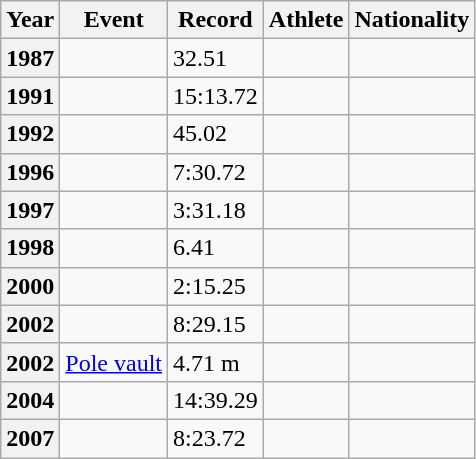<table class="wikitable plainrowheaders sortable">
<tr>
<th scope="col">Year</th>
<th scope="col">Event</th>
<th scope="col">Record</th>
<th scope="col">Athlete</th>
<th scope="col">Nationality</th>
</tr>
<tr>
<th scope="row"><strong>1987</strong></th>
<td></td>
<td>32.51</td>
<td></td>
<td></td>
</tr>
<tr>
<th scope="row"><strong>1991</strong></th>
<td></td>
<td>15:13.72</td>
<td></td>
<td></td>
</tr>
<tr>
<th scope="row"><strong>1992</strong></th>
<td></td>
<td>45.02</td>
<td></td>
<td></td>
</tr>
<tr>
<th scope="row"><strong>1996</strong></th>
<td></td>
<td>7:30.72</td>
<td></td>
<td></td>
</tr>
<tr>
<th scope="row"><strong>1997</strong></th>
<td></td>
<td>3:31.18</td>
<td></td>
<td></td>
</tr>
<tr>
<th scope="row"><strong>1998</strong></th>
<td></td>
<td>6.41</td>
<td></td>
<td></td>
</tr>
<tr>
<th scope="row"><strong>2000</strong></th>
<td></td>
<td>2:15.25</td>
<td></td>
<td></td>
</tr>
<tr>
<th scope="row"><strong>2002</strong></th>
<td></td>
<td>8:29.15</td>
<td></td>
<td></td>
</tr>
<tr>
<th scope="row"><strong>2002</strong></th>
<td><a href='#'>Pole vault</a></td>
<td>4.71 m</td>
<td></td>
<td></td>
</tr>
<tr>
<th scope="row"><strong>2004</strong></th>
<td></td>
<td>14:39.29</td>
<td></td>
<td></td>
</tr>
<tr>
<th scope="row"><strong>2007</strong></th>
<td></td>
<td>8:23.72</td>
<td></td>
<td></td>
</tr>
</table>
